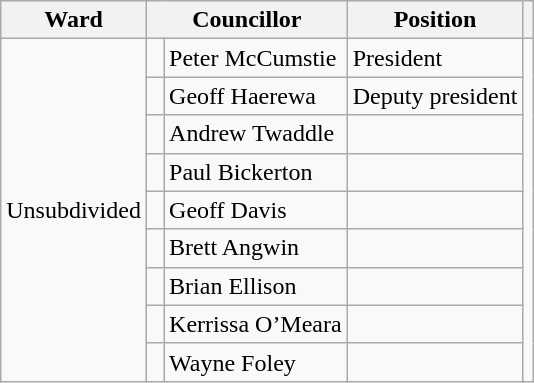<table class="wikitable">
<tr>
<th>Ward</th>
<th colspan="2">Councillor</th>
<th>Position</th>
<th></th>
</tr>
<tr>
<td rowspan="9">Unsubdivided</td>
<td> </td>
<td>Peter McCumstie</td>
<td>President</td>
<td rowspan="9"></td>
</tr>
<tr>
<td> </td>
<td>Geoff Haerewa</td>
<td>Deputy president</td>
</tr>
<tr>
<td> </td>
<td>Andrew Twaddle</td>
<td></td>
</tr>
<tr>
<td> </td>
<td>Paul Bickerton</td>
<td></td>
</tr>
<tr>
<td> </td>
<td>Geoff Davis</td>
<td></td>
</tr>
<tr>
<td> </td>
<td>Brett Angwin</td>
<td></td>
</tr>
<tr>
<td> </td>
<td>Brian Ellison</td>
<td></td>
</tr>
<tr>
<td> </td>
<td>Kerrissa O’Meara</td>
<td></td>
</tr>
<tr>
<td> </td>
<td>Wayne Foley</td>
<td></td>
</tr>
</table>
